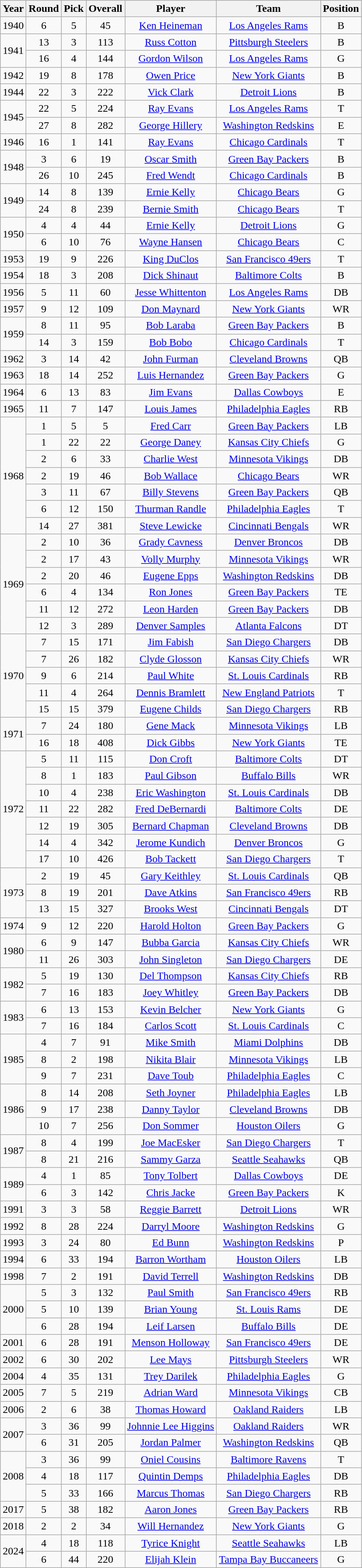<table class="wikitable sortable" style="text-align: center;">
<tr>
<th>Year</th>
<th>Round</th>
<th>Pick</th>
<th>Overall</th>
<th>Player</th>
<th>Team</th>
<th>Position</th>
</tr>
<tr>
<td>1940</td>
<td>6</td>
<td>5</td>
<td>45</td>
<td><a href='#'>Ken Heineman</a></td>
<td><a href='#'>Los Angeles Rams</a></td>
<td>B</td>
</tr>
<tr>
<td rowspan="2">1941</td>
<td>13</td>
<td>3</td>
<td>113</td>
<td><a href='#'>Russ Cotton</a></td>
<td><a href='#'>Pittsburgh Steelers</a></td>
<td>B</td>
</tr>
<tr>
<td>16</td>
<td>4</td>
<td>144</td>
<td><a href='#'>Gordon Wilson</a></td>
<td><a href='#'>Los Angeles Rams</a></td>
<td>G</td>
</tr>
<tr>
<td>1942</td>
<td>19</td>
<td>8</td>
<td>178</td>
<td><a href='#'>Owen Price</a></td>
<td><a href='#'>New York Giants</a></td>
<td>B</td>
</tr>
<tr>
<td>1944</td>
<td>22</td>
<td>3</td>
<td>222</td>
<td><a href='#'>Vick Clark</a></td>
<td><a href='#'>Detroit Lions</a></td>
<td>B</td>
</tr>
<tr>
<td rowspan="2">1945</td>
<td>22</td>
<td>5</td>
<td>224</td>
<td><a href='#'>Ray Evans</a></td>
<td><a href='#'>Los Angeles Rams</a></td>
<td>T</td>
</tr>
<tr>
<td>27</td>
<td>8</td>
<td>282</td>
<td><a href='#'>George Hillery</a></td>
<td><a href='#'>Washington Redskins</a></td>
<td>E</td>
</tr>
<tr>
<td>1946</td>
<td>16</td>
<td>1</td>
<td>141</td>
<td><a href='#'>Ray Evans</a></td>
<td><a href='#'>Chicago Cardinals</a></td>
<td>T</td>
</tr>
<tr>
<td rowspan="2">1948</td>
<td>3</td>
<td>6</td>
<td>19</td>
<td><a href='#'>Oscar Smith</a></td>
<td><a href='#'>Green Bay Packers</a></td>
<td>B</td>
</tr>
<tr>
<td>26</td>
<td>10</td>
<td>245</td>
<td><a href='#'>Fred Wendt</a></td>
<td><a href='#'>Chicago Cardinals</a></td>
<td>B</td>
</tr>
<tr>
<td rowspan="2">1949</td>
<td>14</td>
<td>8</td>
<td>139</td>
<td><a href='#'>Ernie Kelly</a></td>
<td><a href='#'>Chicago Bears</a></td>
<td>G</td>
</tr>
<tr>
<td>24</td>
<td>8</td>
<td>239</td>
<td><a href='#'>Bernie Smith</a></td>
<td><a href='#'>Chicago Bears</a></td>
<td>T</td>
</tr>
<tr>
<td rowspan="2">1950</td>
<td>4</td>
<td>4</td>
<td>44</td>
<td><a href='#'>Ernie Kelly</a></td>
<td><a href='#'>Detroit Lions</a></td>
<td>G</td>
</tr>
<tr>
<td>6</td>
<td>10</td>
<td>76</td>
<td><a href='#'>Wayne Hansen</a></td>
<td><a href='#'>Chicago Bears</a></td>
<td>C</td>
</tr>
<tr>
<td>1953</td>
<td>19</td>
<td>9</td>
<td>226</td>
<td><a href='#'>King DuClos</a></td>
<td><a href='#'>San Francisco 49ers</a></td>
<td>T</td>
</tr>
<tr>
<td>1954</td>
<td>18</td>
<td>3</td>
<td>208</td>
<td><a href='#'>Dick Shinaut</a></td>
<td><a href='#'>Baltimore Colts</a></td>
<td>B</td>
</tr>
<tr>
<td>1956</td>
<td>5</td>
<td>11</td>
<td>60</td>
<td><a href='#'>Jesse Whittenton</a></td>
<td><a href='#'>Los Angeles Rams</a></td>
<td>DB</td>
</tr>
<tr>
<td>1957</td>
<td>9</td>
<td>12</td>
<td>109</td>
<td><a href='#'>Don Maynard</a></td>
<td><a href='#'>New York Giants</a></td>
<td>WR</td>
</tr>
<tr>
<td rowspan="2">1959</td>
<td>8</td>
<td>11</td>
<td>95</td>
<td><a href='#'>Bob Laraba</a></td>
<td><a href='#'>Green Bay Packers</a></td>
<td>B</td>
</tr>
<tr>
<td>14</td>
<td>3</td>
<td>159</td>
<td><a href='#'>Bob Bobo</a></td>
<td><a href='#'>Chicago Cardinals</a></td>
<td>T</td>
</tr>
<tr>
<td>1962</td>
<td>3</td>
<td>14</td>
<td>42</td>
<td><a href='#'>John Furman</a></td>
<td><a href='#'>Cleveland Browns</a></td>
<td>QB</td>
</tr>
<tr>
<td>1963</td>
<td>18</td>
<td>14</td>
<td>252</td>
<td><a href='#'>Luis Hernandez</a></td>
<td><a href='#'>Green Bay Packers</a></td>
<td>G</td>
</tr>
<tr>
<td>1964</td>
<td>6</td>
<td>13</td>
<td>83</td>
<td><a href='#'>Jim Evans</a></td>
<td><a href='#'>Dallas Cowboys</a></td>
<td>E</td>
</tr>
<tr>
<td>1965</td>
<td>11</td>
<td>7</td>
<td>147</td>
<td><a href='#'>Louis James</a></td>
<td><a href='#'>Philadelphia Eagles</a></td>
<td>RB</td>
</tr>
<tr>
<td rowspan="7">1968</td>
<td>1</td>
<td>5</td>
<td>5</td>
<td><a href='#'>Fred Carr</a></td>
<td><a href='#'>Green Bay Packers</a></td>
<td>LB</td>
</tr>
<tr>
<td>1</td>
<td>22</td>
<td>22</td>
<td><a href='#'>George Daney</a></td>
<td><a href='#'>Kansas City Chiefs</a></td>
<td>G</td>
</tr>
<tr>
<td>2</td>
<td>6</td>
<td>33</td>
<td><a href='#'>Charlie West</a></td>
<td><a href='#'>Minnesota Vikings</a></td>
<td>DB</td>
</tr>
<tr>
<td>2</td>
<td>19</td>
<td>46</td>
<td><a href='#'>Bob Wallace</a></td>
<td><a href='#'>Chicago Bears</a></td>
<td>WR</td>
</tr>
<tr>
<td>3</td>
<td>11</td>
<td>67</td>
<td><a href='#'>Billy Stevens</a></td>
<td><a href='#'>Green Bay Packers</a></td>
<td>QB</td>
</tr>
<tr>
<td>6</td>
<td>12</td>
<td>150</td>
<td><a href='#'>Thurman Randle</a></td>
<td><a href='#'>Philadelphia Eagles</a></td>
<td>T</td>
</tr>
<tr>
<td>14</td>
<td>27</td>
<td>381</td>
<td><a href='#'>Steve Lewicke</a></td>
<td><a href='#'>Cincinnati Bengals</a></td>
<td>WR</td>
</tr>
<tr>
<td rowspan="6">1969</td>
<td>2</td>
<td>10</td>
<td>36</td>
<td><a href='#'>Grady Cavness</a></td>
<td><a href='#'>Denver Broncos</a></td>
<td>DB</td>
</tr>
<tr>
<td>2</td>
<td>17</td>
<td>43</td>
<td><a href='#'>Volly Murphy</a></td>
<td><a href='#'>Minnesota Vikings</a></td>
<td>WR</td>
</tr>
<tr>
<td>2</td>
<td>20</td>
<td>46</td>
<td><a href='#'>Eugene Epps</a></td>
<td><a href='#'>Washington Redskins</a></td>
<td>DB</td>
</tr>
<tr>
<td>6</td>
<td>4</td>
<td>134</td>
<td><a href='#'>Ron Jones</a></td>
<td><a href='#'>Green Bay Packers</a></td>
<td>TE</td>
</tr>
<tr>
<td>11</td>
<td>12</td>
<td>272</td>
<td><a href='#'>Leon Harden</a></td>
<td><a href='#'>Green Bay Packers</a></td>
<td>DB</td>
</tr>
<tr>
<td>12</td>
<td>3</td>
<td>289</td>
<td><a href='#'>Denver Samples</a></td>
<td><a href='#'>Atlanta Falcons</a></td>
<td>DT</td>
</tr>
<tr>
<td rowspan="5">1970</td>
<td>7</td>
<td>15</td>
<td>171</td>
<td><a href='#'>Jim Fabish</a></td>
<td><a href='#'>San Diego Chargers</a></td>
<td>DB</td>
</tr>
<tr>
<td>7</td>
<td>26</td>
<td>182</td>
<td><a href='#'>Clyde Glosson</a></td>
<td><a href='#'>Kansas City Chiefs</a></td>
<td>WR</td>
</tr>
<tr>
<td>9</td>
<td>6</td>
<td>214</td>
<td><a href='#'>Paul White</a></td>
<td><a href='#'>St. Louis Cardinals</a></td>
<td>RB</td>
</tr>
<tr>
<td>11</td>
<td>4</td>
<td>264</td>
<td><a href='#'>Dennis Bramlett</a></td>
<td><a href='#'>New England Patriots</a></td>
<td>T</td>
</tr>
<tr>
<td>15</td>
<td>15</td>
<td>379</td>
<td><a href='#'>Eugene Childs</a></td>
<td><a href='#'>San Diego Chargers</a></td>
<td>RB</td>
</tr>
<tr>
<td rowspan="2">1971</td>
<td>7</td>
<td>24</td>
<td>180</td>
<td><a href='#'>Gene Mack</a></td>
<td><a href='#'>Minnesota Vikings</a></td>
<td>LB</td>
</tr>
<tr>
<td>16</td>
<td>18</td>
<td>408</td>
<td><a href='#'>Dick Gibbs</a></td>
<td><a href='#'>New York Giants</a></td>
<td>TE</td>
</tr>
<tr>
<td rowspan="7">1972</td>
<td>5</td>
<td>11</td>
<td>115</td>
<td><a href='#'>Don Croft</a></td>
<td><a href='#'>Baltimore Colts</a></td>
<td>DT</td>
</tr>
<tr>
<td>8</td>
<td>1</td>
<td>183</td>
<td><a href='#'>Paul Gibson</a></td>
<td><a href='#'>Buffalo Bills</a></td>
<td>WR</td>
</tr>
<tr>
<td>10</td>
<td>4</td>
<td>238</td>
<td><a href='#'>Eric Washington</a></td>
<td><a href='#'>St. Louis Cardinals</a></td>
<td>DB</td>
</tr>
<tr>
<td>11</td>
<td>22</td>
<td>282</td>
<td><a href='#'>Fred DeBernardi</a></td>
<td><a href='#'>Baltimore Colts</a></td>
<td>DE</td>
</tr>
<tr>
<td>12</td>
<td>19</td>
<td>305</td>
<td><a href='#'>Bernard Chapman</a></td>
<td><a href='#'>Cleveland Browns</a></td>
<td>DB</td>
</tr>
<tr>
<td>14</td>
<td>4</td>
<td>342</td>
<td><a href='#'>Jerome Kundich</a></td>
<td><a href='#'>Denver Broncos</a></td>
<td>G</td>
</tr>
<tr>
<td>17</td>
<td>10</td>
<td>426</td>
<td><a href='#'>Bob Tackett</a></td>
<td><a href='#'>San Diego Chargers</a></td>
<td>T</td>
</tr>
<tr>
<td rowspan="3">1973</td>
<td>2</td>
<td>19</td>
<td>45</td>
<td><a href='#'>Gary Keithley</a></td>
<td><a href='#'>St. Louis Cardinals</a></td>
<td>QB</td>
</tr>
<tr>
<td>8</td>
<td>19</td>
<td>201</td>
<td><a href='#'>Dave Atkins</a></td>
<td><a href='#'>San Francisco 49ers</a></td>
<td>RB</td>
</tr>
<tr>
<td>13</td>
<td>15</td>
<td>327</td>
<td><a href='#'>Brooks West</a></td>
<td><a href='#'>Cincinnati Bengals</a></td>
<td>DT</td>
</tr>
<tr>
<td>1974</td>
<td>9</td>
<td>12</td>
<td>220</td>
<td><a href='#'>Harold Holton</a></td>
<td><a href='#'>Green Bay Packers</a></td>
<td>G</td>
</tr>
<tr>
<td rowspan="2">1980</td>
<td>6</td>
<td>9</td>
<td>147</td>
<td><a href='#'>Bubba Garcia</a></td>
<td><a href='#'>Kansas City Chiefs</a></td>
<td>WR</td>
</tr>
<tr>
<td>11</td>
<td>26</td>
<td>303</td>
<td><a href='#'>John Singleton</a></td>
<td><a href='#'>San Diego Chargers</a></td>
<td>DE</td>
</tr>
<tr>
<td rowspan="2">1982</td>
<td>5</td>
<td>19</td>
<td>130</td>
<td><a href='#'>Del Thompson</a></td>
<td><a href='#'>Kansas City Chiefs</a></td>
<td>RB</td>
</tr>
<tr>
<td>7</td>
<td>16</td>
<td>183</td>
<td><a href='#'>Joey Whitley</a></td>
<td><a href='#'>Green Bay Packers</a></td>
<td>DB</td>
</tr>
<tr>
<td rowspan="2">1983</td>
<td>6</td>
<td>13</td>
<td>153</td>
<td><a href='#'>Kevin Belcher</a></td>
<td><a href='#'>New York Giants</a></td>
<td>G</td>
</tr>
<tr>
<td>7</td>
<td>16</td>
<td>184</td>
<td><a href='#'>Carlos Scott</a></td>
<td><a href='#'>St. Louis Cardinals</a></td>
<td>C</td>
</tr>
<tr>
<td rowspan="3">1985</td>
<td>4</td>
<td>7</td>
<td>91</td>
<td><a href='#'>Mike Smith</a></td>
<td><a href='#'>Miami Dolphins</a></td>
<td>DB</td>
</tr>
<tr>
<td>8</td>
<td>2</td>
<td>198</td>
<td><a href='#'>Nikita Blair</a></td>
<td><a href='#'>Minnesota Vikings</a></td>
<td>LB</td>
</tr>
<tr>
<td>9</td>
<td>7</td>
<td>231</td>
<td><a href='#'>Dave Toub</a></td>
<td><a href='#'>Philadelphia Eagles</a></td>
<td>C</td>
</tr>
<tr>
<td rowspan="3">1986</td>
<td>8</td>
<td>14</td>
<td>208</td>
<td><a href='#'>Seth Joyner</a></td>
<td><a href='#'>Philadelphia Eagles</a></td>
<td>LB</td>
</tr>
<tr>
<td>9</td>
<td>17</td>
<td>238</td>
<td><a href='#'>Danny Taylor</a></td>
<td><a href='#'>Cleveland Browns</a></td>
<td>DB</td>
</tr>
<tr>
<td>10</td>
<td>7</td>
<td>256</td>
<td><a href='#'>Don Sommer</a></td>
<td><a href='#'>Houston Oilers</a></td>
<td>G</td>
</tr>
<tr>
<td rowspan="2">1987</td>
<td>8</td>
<td>4</td>
<td>199</td>
<td><a href='#'>Joe MacEsker</a></td>
<td><a href='#'>San Diego Chargers</a></td>
<td>T</td>
</tr>
<tr>
<td>8</td>
<td>21</td>
<td>216</td>
<td><a href='#'>Sammy Garza</a></td>
<td><a href='#'>Seattle Seahawks</a></td>
<td>QB</td>
</tr>
<tr>
<td rowspan="2">1989</td>
<td>4</td>
<td>1</td>
<td>85</td>
<td><a href='#'>Tony Tolbert</a></td>
<td><a href='#'>Dallas Cowboys</a></td>
<td>DE</td>
</tr>
<tr>
<td>6</td>
<td>3</td>
<td>142</td>
<td><a href='#'>Chris Jacke</a></td>
<td><a href='#'>Green Bay Packers</a></td>
<td>K</td>
</tr>
<tr>
<td>1991</td>
<td>3</td>
<td>3</td>
<td>58</td>
<td><a href='#'>Reggie Barrett</a></td>
<td><a href='#'>Detroit Lions</a></td>
<td>WR</td>
</tr>
<tr>
<td>1992</td>
<td>8</td>
<td>28</td>
<td>224</td>
<td><a href='#'>Darryl Moore</a></td>
<td><a href='#'>Washington Redskins</a></td>
<td>G</td>
</tr>
<tr>
<td>1993</td>
<td>3</td>
<td>24</td>
<td>80</td>
<td><a href='#'>Ed Bunn</a></td>
<td><a href='#'>Washington Redskins</a></td>
<td>P</td>
</tr>
<tr>
<td>1994</td>
<td>6</td>
<td>33</td>
<td>194</td>
<td><a href='#'>Barron Wortham</a></td>
<td><a href='#'>Houston Oilers</a></td>
<td>LB</td>
</tr>
<tr>
<td>1998</td>
<td>7</td>
<td>2</td>
<td>191</td>
<td><a href='#'>David Terrell</a></td>
<td><a href='#'>Washington Redskins</a></td>
<td>DB</td>
</tr>
<tr>
<td rowspan="3">2000</td>
<td>5</td>
<td>3</td>
<td>132</td>
<td><a href='#'>Paul Smith</a></td>
<td><a href='#'>San Francisco 49ers</a></td>
<td>RB</td>
</tr>
<tr>
<td>5</td>
<td>10</td>
<td>139</td>
<td><a href='#'>Brian Young</a></td>
<td><a href='#'>St. Louis Rams</a></td>
<td>DE</td>
</tr>
<tr>
<td>6</td>
<td>28</td>
<td>194</td>
<td><a href='#'>Leif Larsen</a></td>
<td><a href='#'>Buffalo Bills</a></td>
<td>DE</td>
</tr>
<tr>
<td>2001</td>
<td>6</td>
<td>28</td>
<td>191</td>
<td><a href='#'>Menson Holloway</a></td>
<td><a href='#'>San Francisco 49ers</a></td>
<td>DE</td>
</tr>
<tr>
<td>2002</td>
<td>6</td>
<td>30</td>
<td>202</td>
<td><a href='#'>Lee Mays</a></td>
<td><a href='#'>Pittsburgh Steelers</a></td>
<td>WR</td>
</tr>
<tr>
<td>2004</td>
<td>4</td>
<td>35</td>
<td>131</td>
<td><a href='#'>Trey Darilek</a></td>
<td><a href='#'>Philadelphia Eagles</a></td>
<td>G</td>
</tr>
<tr>
<td>2005</td>
<td>7</td>
<td>5</td>
<td>219</td>
<td><a href='#'>Adrian Ward</a></td>
<td><a href='#'>Minnesota Vikings</a></td>
<td>CB</td>
</tr>
<tr>
<td>2006</td>
<td>2</td>
<td>6</td>
<td>38</td>
<td><a href='#'>Thomas Howard</a></td>
<td><a href='#'>Oakland Raiders</a></td>
<td>LB</td>
</tr>
<tr>
<td rowspan="2">2007</td>
<td>3</td>
<td>36</td>
<td>99</td>
<td><a href='#'>Johnnie Lee Higgins</a></td>
<td><a href='#'>Oakland Raiders</a></td>
<td>WR</td>
</tr>
<tr>
<td>6</td>
<td>31</td>
<td>205</td>
<td><a href='#'>Jordan Palmer</a></td>
<td><a href='#'>Washington Redskins</a></td>
<td>QB</td>
</tr>
<tr>
<td rowspan="3">2008</td>
<td>3</td>
<td>36</td>
<td>99</td>
<td><a href='#'>Oniel Cousins</a></td>
<td><a href='#'>Baltimore Ravens</a></td>
<td>T</td>
</tr>
<tr>
<td>4</td>
<td>18</td>
<td>117</td>
<td><a href='#'>Quintin Demps</a></td>
<td><a href='#'>Philadelphia Eagles</a></td>
<td>DB</td>
</tr>
<tr>
<td>5</td>
<td>33</td>
<td>166</td>
<td><a href='#'>Marcus Thomas</a></td>
<td><a href='#'>San Diego Chargers</a></td>
<td>RB</td>
</tr>
<tr>
<td>2017</td>
<td>5</td>
<td>38</td>
<td>182</td>
<td><a href='#'>Aaron Jones</a></td>
<td><a href='#'>Green Bay Packers</a></td>
<td>RB</td>
</tr>
<tr>
<td>2018</td>
<td>2</td>
<td>2</td>
<td>34</td>
<td><a href='#'>Will Hernandez</a></td>
<td><a href='#'>New York Giants</a></td>
<td>G</td>
</tr>
<tr>
<td rowspan="2">2024</td>
<td>4</td>
<td>18</td>
<td>118</td>
<td><a href='#'>Tyrice Knight</a></td>
<td><a href='#'>Seattle Seahawks</a></td>
<td>LB</td>
</tr>
<tr>
<td>6</td>
<td>44</td>
<td>220</td>
<td><a href='#'>Elijah Klein</a></td>
<td><a href='#'>Tampa Bay Buccaneers</a></td>
<td>G</td>
</tr>
</table>
